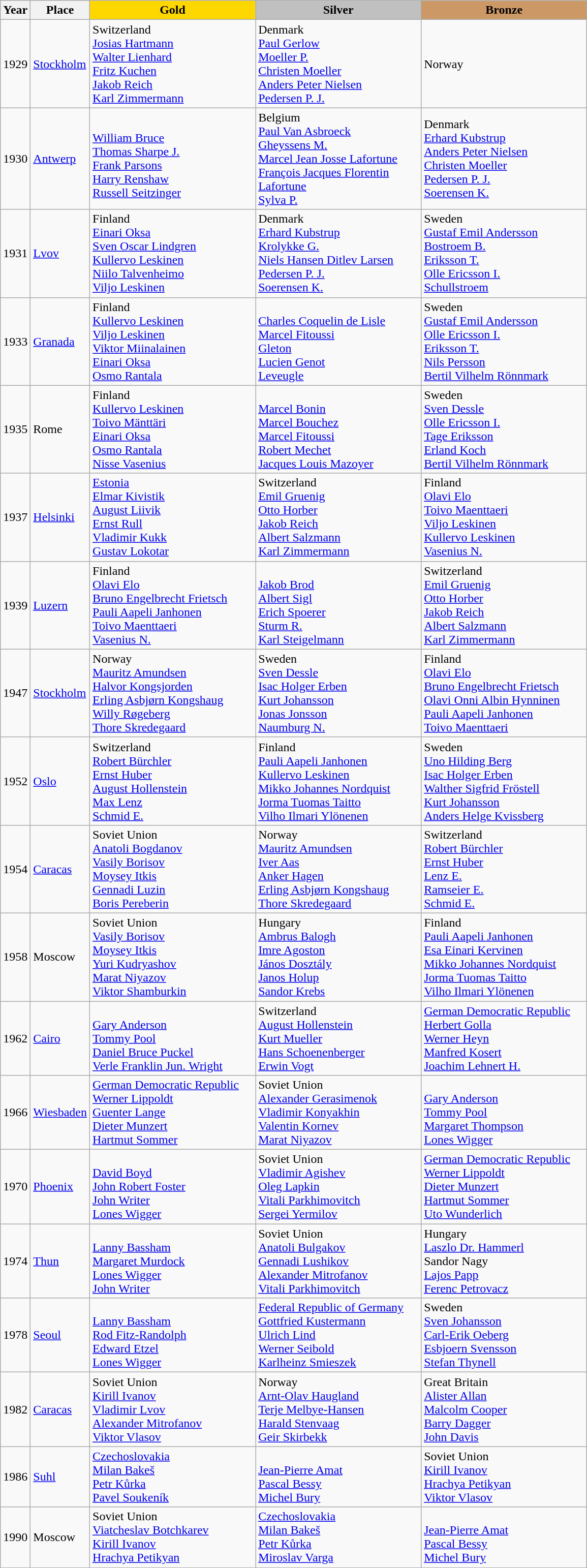<table class="wikitable">
<tr>
<th>Year</th>
<th>Place</th>
<th style="background:gold"    width="210">Gold</th>
<th style="background:silver"  width="210">Silver</th>
<th style="background:#cc9966" width="210">Bronze</th>
</tr>
<tr>
<td>1929</td>
<td> <a href='#'>Stockholm</a></td>
<td> Switzerland<br><a href='#'>Josias Hartmann</a><br><a href='#'>Walter Lienhard</a><br><a href='#'>Fritz Kuchen</a><br><a href='#'>Jakob Reich</a><br><a href='#'>Karl Zimmermann</a></td>
<td> Denmark<br><a href='#'>Paul Gerlow</a><br><a href='#'>Moeller P.</a><br><a href='#'>Christen Moeller</a><br><a href='#'>Anders Peter Nielsen</a><br><a href='#'>Pedersen P. J.</a></td>
<td> Norway</td>
</tr>
<tr>
<td>1930</td>
<td> <a href='#'>Antwerp</a></td>
<td><br><a href='#'>William Bruce</a><br><a href='#'>Thomas Sharpe J.</a><br><a href='#'>Frank Parsons</a><br><a href='#'>Harry Renshaw</a><br><a href='#'>Russell Seitzinger</a></td>
<td> Belgium<br><a href='#'>Paul Van Asbroeck</a><br><a href='#'>Gheyssens M.</a><br><a href='#'>Marcel Jean Josse Lafortune</a><br><a href='#'>François Jacques Florentin Lafortune</a><br><a href='#'>Sylva P.</a></td>
<td> Denmark<br><a href='#'>Erhard Kubstrup</a><br><a href='#'>Anders Peter Nielsen</a><br><a href='#'>Christen Moeller</a><br><a href='#'>Pedersen P. J.</a><br><a href='#'>Soerensen K.</a></td>
</tr>
<tr>
<td>1931</td>
<td> <a href='#'>Lvov</a></td>
<td> Finland<br><a href='#'>Einari Oksa</a><br><a href='#'>Sven Oscar Lindgren</a><br><a href='#'>Kullervo Leskinen</a><br><a href='#'>Niilo Talvenheimo</a><br><a href='#'>Viljo Leskinen</a></td>
<td> Denmark<br><a href='#'>Erhard Kubstrup</a><br><a href='#'>Krolykke G.</a><br><a href='#'>Niels Hansen Ditlev Larsen</a><br><a href='#'>Pedersen P. J.</a><br><a href='#'>Soerensen K.</a></td>
<td> Sweden<br><a href='#'>Gustaf Emil Andersson</a><br><a href='#'>Bostroem B.</a><br><a href='#'>Eriksson T.</a><br><a href='#'>Olle Ericsson I.</a><br><a href='#'>Schullstroem</a></td>
</tr>
<tr>
<td>1933</td>
<td> <a href='#'>Granada</a></td>
<td> Finland<br><a href='#'>Kullervo Leskinen</a><br><a href='#'>Viljo Leskinen</a><br><a href='#'>Viktor Miinalainen</a><br><a href='#'>Einari Oksa</a><br><a href='#'>Osmo Rantala</a></td>
<td><br><a href='#'>Charles Coquelin de Lisle</a><br><a href='#'>Marcel Fitoussi</a><br><a href='#'>Gleton</a><br><a href='#'>Lucien Genot</a><br><a href='#'>Leveugle</a></td>
<td> Sweden<br><a href='#'>Gustaf Emil Andersson</a><br><a href='#'>Olle Ericsson I.</a><br><a href='#'>Eriksson T.</a><br><a href='#'>Nils Persson</a><br><a href='#'>Bertil Vilhelm Rönnmark</a></td>
</tr>
<tr>
<td>1935</td>
<td> Rome</td>
<td> Finland<br><a href='#'>Kullervo Leskinen</a><br><a href='#'>Toivo Mänttäri</a><br><a href='#'>Einari Oksa</a><br><a href='#'>Osmo Rantala</a><br><a href='#'>Nisse Vasenius</a></td>
<td><br><a href='#'>Marcel Bonin</a><br><a href='#'>Marcel Bouchez</a><br><a href='#'>Marcel Fitoussi</a><br><a href='#'>Robert Mechet</a><br><a href='#'>Jacques Louis Mazoyer</a></td>
<td> Sweden<br><a href='#'>Sven Dessle</a><br><a href='#'>Olle Ericsson I.</a><br><a href='#'>Tage Eriksson</a><br><a href='#'>Erland Koch</a><br><a href='#'>Bertil Vilhelm Rönnmark</a></td>
</tr>
<tr>
<td>1937</td>
<td> <a href='#'>Helsinki</a></td>
<td> <a href='#'>Estonia</a><br><a href='#'>Elmar Kivistik</a><br><a href='#'>August Liivik</a><br><a href='#'>Ernst Rull</a><br><a href='#'>Vladimir Kukk</a><br><a href='#'>Gustav Lokotar</a></td>
<td> Switzerland<br><a href='#'>Emil Gruenig</a><br><a href='#'>Otto Horber</a><br><a href='#'>Jakob Reich</a><br><a href='#'>Albert Salzmann</a><br><a href='#'>Karl Zimmermann</a></td>
<td> Finland<br><a href='#'>Olavi Elo</a><br><a href='#'>Toivo Maenttaeri</a><br><a href='#'>Viljo Leskinen</a><br><a href='#'>Kullervo Leskinen</a><br><a href='#'>Vasenius N.</a></td>
</tr>
<tr>
<td>1939</td>
<td> <a href='#'>Luzern</a></td>
<td> Finland<br><a href='#'>Olavi Elo</a><br><a href='#'>Bruno Engelbrecht Frietsch</a><br><a href='#'>Pauli Aapeli Janhonen</a><br><a href='#'>Toivo Maenttaeri</a><br><a href='#'>Vasenius N.</a></td>
<td><br><a href='#'>Jakob Brod</a><br><a href='#'>Albert Sigl</a><br><a href='#'>Erich Spoerer</a><br><a href='#'>Sturm R.</a><br><a href='#'>Karl Steigelmann</a></td>
<td> Switzerland<br><a href='#'>Emil Gruenig</a><br><a href='#'>Otto Horber</a><br><a href='#'>Jakob Reich</a><br><a href='#'>Albert Salzmann</a><br><a href='#'>Karl Zimmermann</a></td>
</tr>
<tr>
<td>1947</td>
<td> <a href='#'>Stockholm</a></td>
<td> Norway<br><a href='#'>Mauritz Amundsen</a><br><a href='#'>Halvor Kongsjorden</a><br><a href='#'>Erling Asbjørn Kongshaug</a><br><a href='#'>Willy Røgeberg</a><br><a href='#'>Thore Skredegaard</a></td>
<td> Sweden<br><a href='#'>Sven Dessle</a><br><a href='#'>Isac Holger Erben</a><br><a href='#'>Kurt Johansson</a><br><a href='#'>Jonas Jonsson</a><br><a href='#'>Naumburg N.</a></td>
<td> Finland<br><a href='#'>Olavi Elo</a><br><a href='#'>Bruno Engelbrecht Frietsch</a><br><a href='#'>Olavi Onni Albin Hynninen</a><br><a href='#'>Pauli Aapeli Janhonen</a><br><a href='#'>Toivo Maenttaeri</a></td>
</tr>
<tr>
<td>1952</td>
<td> <a href='#'>Oslo</a></td>
<td> Switzerland<br><a href='#'>Robert Bürchler</a><br><a href='#'>Ernst Huber</a><br><a href='#'>August Hollenstein</a><br><a href='#'>Max Lenz</a><br><a href='#'>Schmid E.</a></td>
<td> Finland<br><a href='#'>Pauli Aapeli Janhonen</a><br><a href='#'>Kullervo Leskinen</a><br><a href='#'>Mikko Johannes Nordquist</a><br><a href='#'>Jorma Tuomas Taitto</a><br><a href='#'>Vilho Ilmari Ylönenen</a></td>
<td> Sweden<br><a href='#'>Uno Hilding Berg</a><br><a href='#'>Isac Holger Erben</a><br><a href='#'>Walther Sigfrid Fröstell</a><br><a href='#'>Kurt Johansson</a><br><a href='#'>Anders Helge Kvissberg</a></td>
</tr>
<tr>
<td>1954</td>
<td> <a href='#'>Caracas</a></td>
<td> Soviet Union<br><a href='#'>Anatoli Bogdanov</a><br><a href='#'>Vasily Borisov</a><br><a href='#'>Moysey Itkis</a><br><a href='#'>Gennadi Luzin</a><br><a href='#'>Boris Pereberin</a></td>
<td> Norway<br><a href='#'>Mauritz Amundsen</a><br><a href='#'>Iver Aas</a><br><a href='#'>Anker Hagen</a><br><a href='#'>Erling Asbjørn Kongshaug</a><br><a href='#'>Thore Skredegaard</a></td>
<td> Switzerland<br><a href='#'>Robert Bürchler</a><br><a href='#'>Ernst Huber</a><br><a href='#'>Lenz E.</a><br><a href='#'>Ramseier E.</a><br><a href='#'>Schmid E.</a></td>
</tr>
<tr>
<td>1958</td>
<td> Moscow</td>
<td> Soviet Union<br><a href='#'>Vasily Borisov</a><br><a href='#'>Moysey Itkis</a><br><a href='#'>Yuri Kudryashov</a><br><a href='#'>Marat Niyazov</a><br><a href='#'>Viktor Shamburkin</a></td>
<td> Hungary<br><a href='#'>Ambrus Balogh</a><br><a href='#'>Imre Agoston</a><br><a href='#'>János Dosztály</a><br><a href='#'>Janos Holup</a><br><a href='#'>Sandor Krebs</a></td>
<td> Finland<br><a href='#'>Pauli Aapeli Janhonen</a><br><a href='#'>Esa Einari Kervinen</a><br><a href='#'>Mikko Johannes Nordquist</a><br><a href='#'>Jorma Tuomas Taitto</a><br><a href='#'>Vilho Ilmari Ylönenen</a></td>
</tr>
<tr>
<td>1962</td>
<td> <a href='#'>Cairo</a></td>
<td><br><a href='#'>Gary Anderson</a><br><a href='#'>Tommy Pool</a><br><a href='#'>Daniel Bruce Puckel</a><br><a href='#'>Verle Franklin Jun. Wright</a></td>
<td> Switzerland<br><a href='#'>August Hollenstein</a><br><a href='#'>Kurt Mueller</a><br><a href='#'>Hans Schoenenberger</a><br><a href='#'>Erwin Vogt</a></td>
<td> <a href='#'>German Democratic Republic</a><br><a href='#'>Herbert Golla</a><br><a href='#'>Werner Heyn</a><br><a href='#'>Manfred Kosert</a><br><a href='#'>Joachim Lehnert H.</a></td>
</tr>
<tr>
<td>1966</td>
<td> <a href='#'>Wiesbaden</a></td>
<td> <a href='#'>German Democratic Republic</a><br><a href='#'>Werner Lippoldt</a><br><a href='#'>Guenter Lange</a><br><a href='#'>Dieter Munzert</a><br><a href='#'>Hartmut Sommer</a></td>
<td> Soviet Union<br><a href='#'>Alexander Gerasimenok</a><br><a href='#'>Vladimir Konyakhin</a><br><a href='#'>Valentin Kornev</a><br><a href='#'>Marat Niyazov</a></td>
<td><br><a href='#'>Gary Anderson</a><br><a href='#'>Tommy Pool</a><br><a href='#'>Margaret Thompson</a><br><a href='#'>Lones Wigger</a></td>
</tr>
<tr>
<td>1970</td>
<td> <a href='#'>Phoenix</a></td>
<td><br><a href='#'>David Boyd</a><br><a href='#'>John Robert Foster</a><br><a href='#'>John Writer</a><br><a href='#'>Lones Wigger</a></td>
<td> Soviet Union<br><a href='#'>Vladimir Agishev</a><br><a href='#'>Oleg Lapkin</a><br><a href='#'>Vitali Parkhimovitch</a><br><a href='#'>Sergei Yermilov</a></td>
<td> <a href='#'>German Democratic Republic</a><br><a href='#'>Werner Lippoldt</a><br><a href='#'>Dieter Munzert</a><br><a href='#'>Hartmut Sommer</a><br><a href='#'>Uto Wunderlich</a></td>
</tr>
<tr>
<td>1974</td>
<td> <a href='#'>Thun</a></td>
<td><br><a href='#'>Lanny Bassham</a><br><a href='#'>Margaret Murdock</a><br><a href='#'>Lones Wigger</a><br><a href='#'>John Writer</a></td>
<td> Soviet Union<br><a href='#'>Anatoli Bulgakov</a><br><a href='#'>Gennadi Lushikov</a><br><a href='#'>Alexander Mitrofanov</a><br><a href='#'>Vitali Parkhimovitch</a></td>
<td> Hungary<br><a href='#'>Laszlo Dr. Hammerl</a><br>Sandor Nagy<br><a href='#'>Lajos Papp</a><br><a href='#'>Ferenc Petrovacz</a></td>
</tr>
<tr>
<td>1978</td>
<td> <a href='#'>Seoul</a></td>
<td><br><a href='#'>Lanny Bassham</a><br><a href='#'>Rod Fitz-Randolph</a><br><a href='#'>Edward Etzel</a><br><a href='#'>Lones Wigger</a></td>
<td> <a href='#'>Federal Republic of Germany</a><br><a href='#'>Gottfried Kustermann</a><br><a href='#'>Ulrich Lind</a><br><a href='#'>Werner Seibold</a><br><a href='#'>Karlheinz Smieszek</a></td>
<td> Sweden<br><a href='#'>Sven Johansson</a><br><a href='#'>Carl-Erik Oeberg</a><br><a href='#'>Esbjoern Svensson</a><br><a href='#'>Stefan Thynell</a></td>
</tr>
<tr>
<td>1982</td>
<td> <a href='#'>Caracas</a></td>
<td> Soviet Union<br><a href='#'>Kirill Ivanov</a><br><a href='#'>Vladimir Lvov</a><br><a href='#'>Alexander Mitrofanov</a><br><a href='#'>Viktor Vlasov</a></td>
<td> Norway<br><a href='#'>Arnt-Olav Haugland</a><br><a href='#'>Terje Melbye-Hansen</a><br><a href='#'>Harald Stenvaag</a><br><a href='#'>Geir Skirbekk</a></td>
<td> Great Britain<br><a href='#'>Alister Allan</a><br><a href='#'>Malcolm Cooper</a><br><a href='#'>Barry Dagger</a><br><a href='#'>John Davis</a></td>
</tr>
<tr>
<td>1986</td>
<td> <a href='#'>Suhl</a></td>
<td> <a href='#'>Czechoslovakia</a><br><a href='#'>Milan Bakeš</a><br><a href='#'>Petr Kůrka</a><br><a href='#'>Pavel Soukeník</a></td>
<td><br><a href='#'>Jean-Pierre Amat</a><br><a href='#'>Pascal Bessy</a><br><a href='#'>Michel Bury</a></td>
<td> Soviet Union<br><a href='#'>Kirill Ivanov</a><br><a href='#'>Hrachya Petikyan</a><br><a href='#'>Viktor Vlasov</a></td>
</tr>
<tr>
<td>1990</td>
<td> Moscow</td>
<td> Soviet Union<br><a href='#'>Viatcheslav Botchkarev</a><br><a href='#'>Kirill Ivanov</a><br><a href='#'>Hrachya Petikyan</a></td>
<td> <a href='#'>Czechoslovakia</a><br><a href='#'>Milan Bakeš</a><br><a href='#'>Petr Kůrka</a><br><a href='#'>Miroslav Varga</a></td>
<td><br><a href='#'>Jean-Pierre Amat</a><br><a href='#'>Pascal Bessy</a><br><a href='#'>Michel Bury</a></td>
</tr>
<tr>
</tr>
</table>
